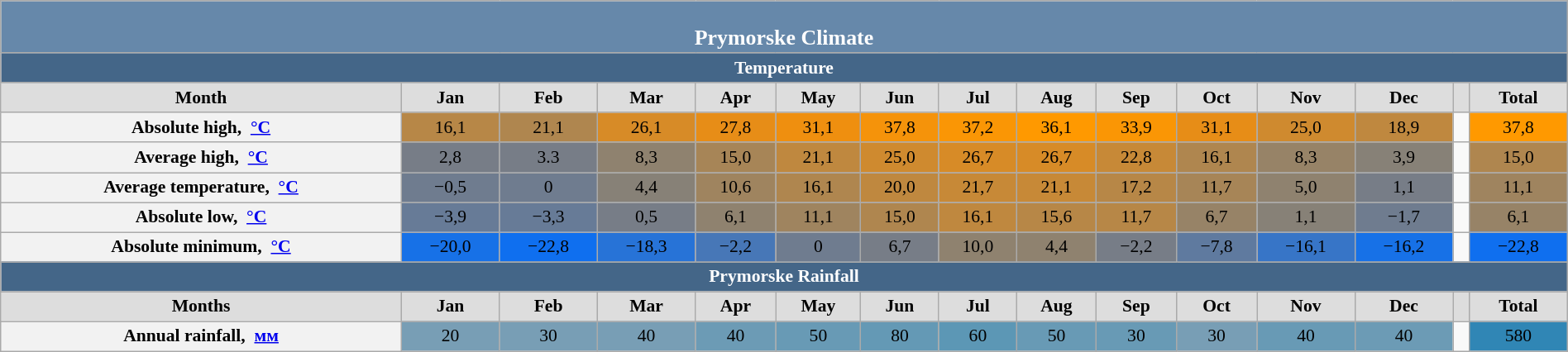<table class="wikitable collapsible" style="font-size:90%;width:100%;border:0px;text-align:center;line-height:120%;">
<tr>
<th colspan= "15" style="background: #6688AA; color: white; font-size: 1.2em;"><div> </div> Prymorske Climate</th>
</tr>
<tr>
<th colspan= "15" style="background: #446688; color: white;">Temperature</th>
</tr>
<tr>
<th style="background: #DDDDDD;" height="16">Month</th>
<th style="background: #DDDDDD;">Jan</th>
<th style="background: #DDDDDD;">Feb</th>
<th style="background: #DDDDDD;">Mar</th>
<th style="background: #DDDDDD;">Apr</th>
<th style="background: #DDDDDD;">May</th>
<th style="background: #DDDDDD;">Jun</th>
<th style="background: #DDDDDD;">Jul</th>
<th style="background: #DDDDDD;">Aug</th>
<th style="background: #DDDDDD;">Sep</th>
<th style="background: #DDDDDD;">Oct</th>
<th style="background: #DDDDDD;">Nov</th>
<th style="background: #DDDDDD;">Dec</th>
<th style="background: #DDDDDD;"></th>
<th style="background: #DDDDDD;">Total</th>
</tr>
<tr>
<th height="16;">Absolute high,  <a href='#'>°C</a></th>
<td style="background: #B78747; color: black;">16,1</td>
<td style="background: #AF864F; color: black;">21,1</td>
<td style="background: #D78B27; color: black;">26,1</td>
<td style="background: #E78D17; color: black;">27,8</td>
<td style="background: #EF8F0F; color: black;">31,1</td>
<td style="background: #F5930A; color: black;">37,8</td>
<td style="background: #FA9605; color: black;">37,2</td>
<td style="background: #FF9900; color: black;">36,1</td>
<td style="background: #FA9605; color: black;">33,9</td>
<td style="background: #E78D17; color: black;">31,1</td>
<td style="background: #CF8A2F; color: black;">25,0</td>
<td style="background: #BF883F; color: black;">18,9</td>
<td></td>
<td style="background: #FF9900; color: black;">37,8</td>
</tr>
<tr>
<th height="16;">Average high,  <a href='#'>°C</a></th>
<td style="background: #777D87; color: black;">2,8</td>
<td style="background: #777D87; color: black;">3.3</td>
<td style="background: #8F826F; color: black;">8,3</td>
<td style="background: #A78557; color: black;">15,0</td>
<td style="background: #BF883F; color: black;">21,1</td>
<td style="background: #CF8A2F; color: black;">25,0</td>
<td style="background: #D78B27; color: black;">26,7</td>
<td style="background: #D78B27; color: black;">26,7</td>
<td style="background: #C78937; color: black;">22,8</td>
<td style="background: #AF864F; color: black;">16,1</td>
<td style="background: #978367; color: black;">8,3</td>
<td style="background: #878177; color: black;">3,9</td>
<td></td>
<td style="background: #AF864F; color: black;">15,0</td>
</tr>
<tr>
<th height="16;">Average temperature,  <a href='#'>°C</a></th>
<td style="background: #6F7C8F; color: black;">−0,5</td>
<td style="background: #6F7C8F; color: black;">0</td>
<td style="background: #878177; color: black;">4,4</td>
<td style="background: #9F845F; color: black;">10,6</td>
<td style="background: #AF864F; color: black;">16,1</td>
<td style="background: #BF883F; color: black;">20,0</td>
<td style="background: #C78937; color: black;">21,7</td>
<td style="background: #C78937; color: black;">21,1</td>
<td style="background: #B78747; color: black;">17,2</td>
<td style="background: #A78557; color: black;">11,7</td>
<td style="background: #8F826F; color: black;">5,0</td>
<td style="background: #777D87; color: black;">1,1</td>
<td></td>
<td style="background: #9F845F; color: black;">11,1</td>
</tr>
<tr>
<th height="16;">Absolute low,  <a href='#'>°C</a></th>
<td style="background: #677B97; color: black;">−3,9</td>
<td style="background: #677B97; color: black;">−3,3</td>
<td style="background: #777D87; color: black;">0,5</td>
<td style="background: #8F826F; color: black;">6,1</td>
<td style="background: #9F845F; color: black;">11,1</td>
<td style="background: #AF864F; color: black;">15,0</td>
<td style="background: #BF883F; color: black;">16,1</td>
<td style="background: #B78747; color: black;">15,6</td>
<td style="background: #B78747; color: black;">11,7</td>
<td style="background: #978367; color: black;">6,7</td>
<td style="background: #878177; color: black;">1,1</td>
<td style="background: #6F7C8F; color: black;">−1,7</td>
<td></td>
<td style="background: #978367; color: black;">6,1</td>
</tr>
<tr>
<th height="16;">Absolute minimum,  <a href='#'>°C</a></th>
<td style="background: #1771E7; color: black;">−20,0</td>
<td style="background: #0F6FEF; color: black;">−22,8</td>
<td style="background: #2773D7; color: black;">−18,3</td>
<td style="background: #4777B7; color: black;">−2,2</td>
<td style="background: #6F7C8F; color: black;">0</td>
<td style="background: #777D87; color: black;">6,7</td>
<td style="background: #8F826F; color: black;">10,0</td>
<td style="background: #8F826F; color: black;">4,4</td>
<td style="background: #777D87; color: black;">−2,2</td>
<td style="background: #5F7A9F; color: black;">−7,8</td>
<td style="background: #3775C7; color: black;">−16,1</td>
<td style="background: #1771E7; color: black;">−16,2</td>
<td></td>
<td style="background: #0F6FEF; color: black;">−22,8</td>
</tr>
<tr>
<th colspan= "15" style="background: #446688; color: white;">Prymorske Rainfall</th>
</tr>
<tr>
<th style="background: #DDDDDD;" height="16">Months</th>
<th style="background: #DDDDDD;">Jan</th>
<th style="background: #DDDDDD;">Feb</th>
<th style="background: #DDDDDD;">Mar</th>
<th style="background: #DDDDDD;">Apr</th>
<th style="background: #DDDDDD;">May</th>
<th style="background: #DDDDDD;">Jun</th>
<th style="background: #DDDDDD;">Jul</th>
<th style="background: #DDDDDD;">Aug</th>
<th style="background: #DDDDDD;">Sep</th>
<th style="background: #DDDDDD;">Oct</th>
<th style="background: #DDDDDD;">Nov</th>
<th style="background: #DDDDDD;">Dec</th>
<th style="background: #DDDDDD;"></th>
<th style="background: #DDDDDD;">Total</th>
</tr>
<tr>
<th height="16;">Annual rainfall,  <a href='#'>мм</a></th>
<td style="background: #789EB5; color: black;">20</td>
<td style="background: #789EB5; color: black;">30</td>
<td style="background: #789EB5; color: black;">40</td>
<td style="background: #6C9BB5; color: black;">40</td>
<td style="background: #689AB5; color: black;">50</td>
<td style="background: #6499B5; color: black;">80</td>
<td style="background: #5C97B5; color: black;">60</td>
<td style="background: #689AB5; color: black;">50</td>
<td style="background: #689AB5; color: black;">30</td>
<td style="background: #789EB5; color: black;">30</td>
<td style="background: #689AB5; color: black;">40</td>
<td style="background: #6C9BB5; color: black;">40</td>
<td></td>
<td style="background: #3086B5; color: black;">580</td>
</tr>
</table>
